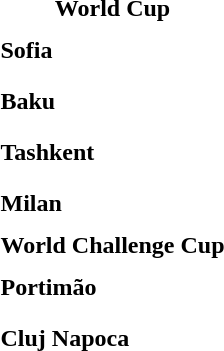<table>
<tr>
<td colspan="4" style="text-align:center;"><strong>World Cup</strong></td>
</tr>
<tr>
<th scope=row style="text-align:left">Sofia</th>
<td style="height:30px;"></td>
<td style="height:30px;"></td>
<td style="height:30px;"></td>
</tr>
<tr>
<th scope=row style="text-align:left">Baku</th>
<td style="height:30px;"></td>
<td style="height:30px;"></td>
<td style="height:30px;"></td>
</tr>
<tr>
<th scope=row style="text-align:left">Tashkent</th>
<td style="height:30px;"></td>
<td style="height:30px;"></td>
<td style="height:30px;"></td>
</tr>
<tr>
<th scope=row style="text-align:left">Milan</th>
<td style="height:30px;"></td>
<td style="height:30px;"></td>
<td style="height:30px;"></td>
</tr>
<tr>
<td colspan="4" style="text-align:center;"><strong>World Challenge Cup</strong></td>
</tr>
<tr>
<th scope=row style="text-align:left">Portimão</th>
<td style="height:30px;"></td>
<td style="height:30px;"></td>
<td style="height:30px;"></td>
</tr>
<tr>
<th scope=row style="text-align:left">Cluj Napoca</th>
<td style="height:30px;"></td>
<td style="height:30px;"></td>
<td style="height:30px;"></td>
</tr>
<tr>
</tr>
</table>
